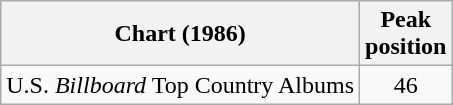<table class="wikitable">
<tr>
<th>Chart (1986)</th>
<th>Peak<br>position</th>
</tr>
<tr>
<td>U.S. <em>Billboard</em> Top Country Albums</td>
<td align="center">46</td>
</tr>
</table>
